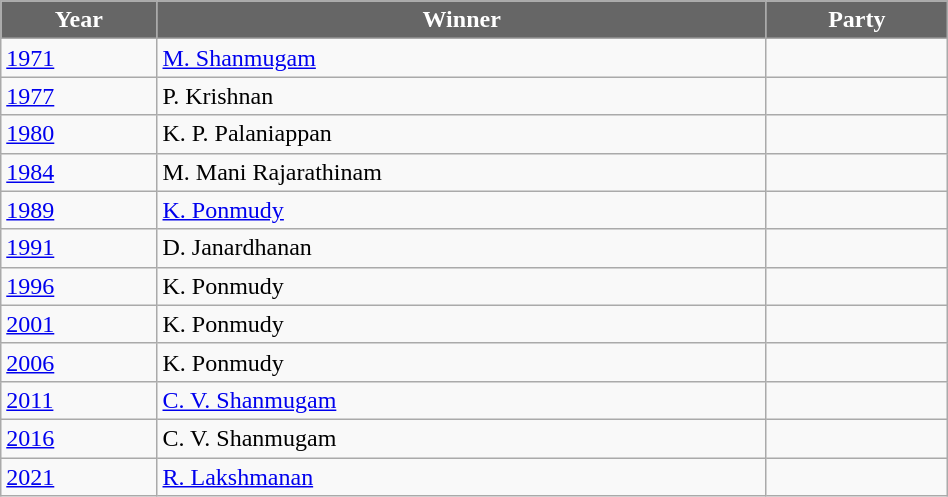<table class="wikitable" width="50%">
<tr>
<th style="background-color:#666666; color:white">Year</th>
<th style="background-color:#666666; color:white">Winner</th>
<th style="background-color:#666666; color:white" colspan="2">Party</th>
</tr>
<tr>
<td><a href='#'>1971</a></td>
<td><a href='#'>M. Shanmugam</a></td>
<td></td>
</tr>
<tr>
<td><a href='#'>1977</a></td>
<td>P. Krishnan</td>
<td></td>
</tr>
<tr>
<td><a href='#'>1980</a></td>
<td>K. P. Palaniappan</td>
<td></td>
</tr>
<tr>
<td><a href='#'>1984</a></td>
<td>M. Mani Rajarathinam</td>
<td></td>
</tr>
<tr>
<td><a href='#'>1989</a></td>
<td><a href='#'>K. Ponmudy</a></td>
<td></td>
</tr>
<tr>
<td><a href='#'>1991</a></td>
<td>D. Janardhanan</td>
<td></td>
</tr>
<tr>
<td><a href='#'>1996</a></td>
<td>K. Ponmudy</td>
<td></td>
</tr>
<tr>
<td><a href='#'>2001</a></td>
<td>K. Ponmudy</td>
<td></td>
</tr>
<tr>
<td><a href='#'>2006</a></td>
<td>K. Ponmudy</td>
<td></td>
</tr>
<tr>
<td><a href='#'>2011</a></td>
<td><a href='#'>C. V. Shanmugam</a></td>
<td></td>
</tr>
<tr>
<td><a href='#'>2016</a></td>
<td>C. V. Shanmugam</td>
<td></td>
</tr>
<tr>
<td><a href='#'>2021</a></td>
<td><a href='#'>R. Lakshmanan</a></td>
<td></td>
</tr>
</table>
